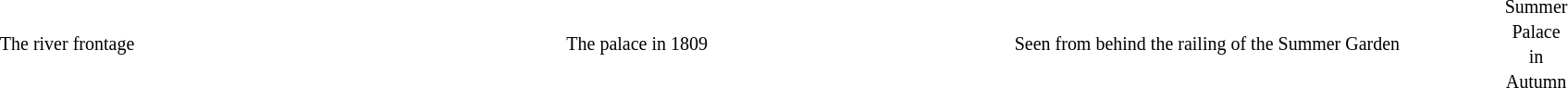<table class="graytable" style="margin:1em auto;">
<tr>
<td style="width:29%;"></td>
<td style="width:5%;"></td>
<td style="width:29%;"></td>
<td style="width:5%;"></td>
<td style="width:29%;"></td>
<td style="width:5%;"></td>
<td style="width:5%;"></td>
<td style="width:5%;"></td>
</tr>
<tr>
<td style="text-align:center;"><small>The river frontage</small></td>
<td></td>
<td style="text-align:center;"><small>The palace in 1809</small></td>
<td></td>
<td style="text-align:center;"><small>Seen from behind the railing of the Summer Garden</small></td>
<td></td>
<td style="text-align:center;"><small>Summer Palace in Autumn</small></td>
</tr>
</table>
